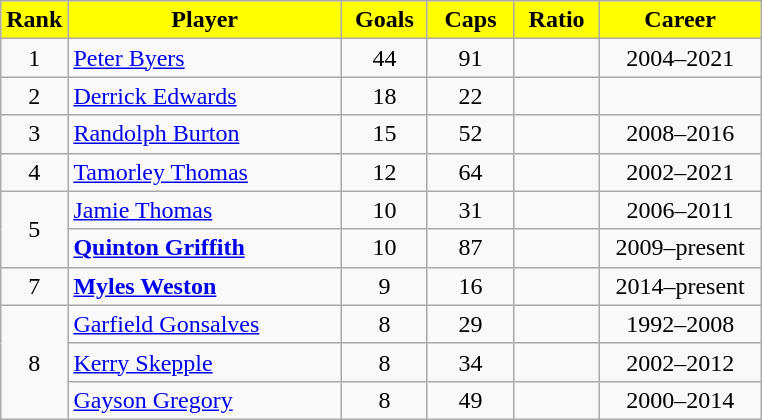<table class="wikitable sortable" style="text-align: center;">
<tr>
<th width=30px; style=background:#FFFF00>Rank</th>
<th width=175px; style=background:#FFFF00>Player</th>
<th width=50px; style=background:#FFFF00>Goals</th>
<th width=50px; style=background:#FFFF00>Caps</th>
<th width=50px; style=background:#FFFF00>Ratio</th>
<th width=100px; style=background:#FFFF00>Career</th>
</tr>
<tr>
<td>1</td>
<td align=left><a href='#'>Peter Byers</a></td>
<td>44</td>
<td>91</td>
<td></td>
<td>2004–2021</td>
</tr>
<tr>
<td>2</td>
<td align=left><a href='#'>Derrick Edwards</a></td>
<td>18</td>
<td>22</td>
<td></td>
<td></td>
</tr>
<tr>
<td>3</td>
<td align=left><a href='#'>Randolph Burton</a></td>
<td>15</td>
<td>52</td>
<td></td>
<td>2008–2016</td>
</tr>
<tr>
<td>4</td>
<td align=left><a href='#'>Tamorley Thomas</a></td>
<td>12</td>
<td>64</td>
<td></td>
<td>2002–2021</td>
</tr>
<tr>
<td rowspan=2>5</td>
<td align=left><a href='#'>Jamie Thomas</a></td>
<td>10</td>
<td>31</td>
<td></td>
<td>2006–2011</td>
</tr>
<tr>
<td align=left><strong><a href='#'>Quinton Griffith</a></strong></td>
<td>10</td>
<td>87</td>
<td></td>
<td>2009–present</td>
</tr>
<tr>
<td>7</td>
<td align=left><strong><a href='#'>Myles Weston</a></strong></td>
<td>9</td>
<td>16</td>
<td></td>
<td>2014–present</td>
</tr>
<tr>
<td rowspan=3>8</td>
<td align=left><a href='#'>Garfield Gonsalves</a></td>
<td>8</td>
<td>29</td>
<td></td>
<td>1992–2008</td>
</tr>
<tr>
<td align=left><a href='#'>Kerry Skepple</a></td>
<td>8</td>
<td>34</td>
<td></td>
<td>2002–2012</td>
</tr>
<tr>
<td align=left><a href='#'>Gayson Gregory</a></td>
<td>8</td>
<td>49</td>
<td></td>
<td>2000–2014</td>
</tr>
</table>
